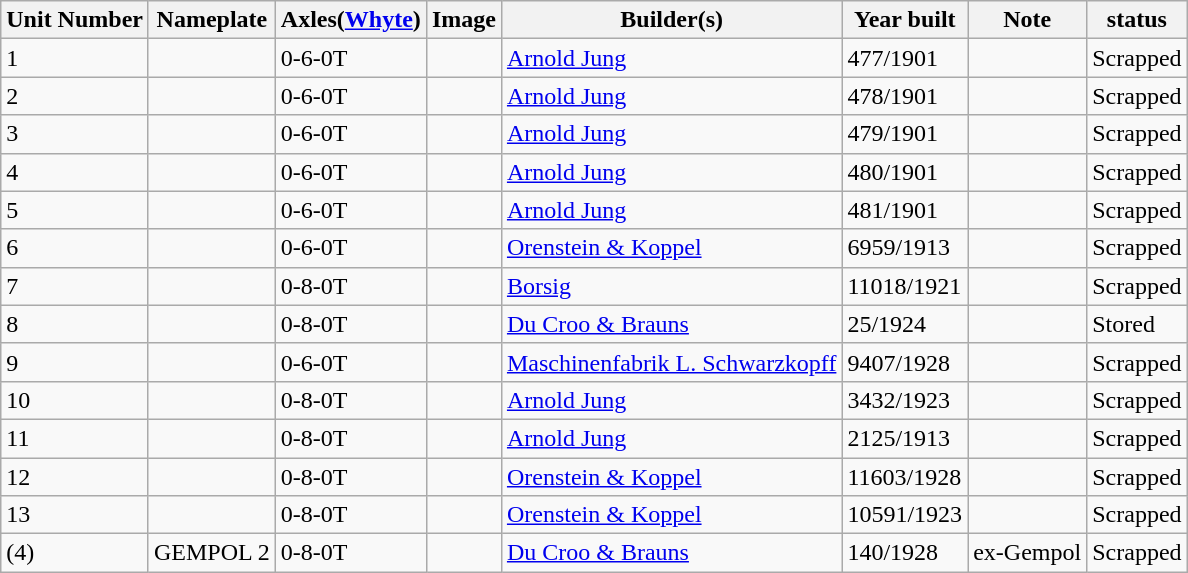<table class="wikitable">
<tr>
<th>Unit Number</th>
<th>Nameplate</th>
<th>Axles(<a href='#'>Whyte</a>)</th>
<th>Image</th>
<th>Builder(s)</th>
<th>Year built</th>
<th>Note</th>
<th>status</th>
</tr>
<tr>
<td>1</td>
<td></td>
<td>0-6-0T</td>
<td></td>
<td> <a href='#'>Arnold Jung</a></td>
<td>477/1901</td>
<td></td>
<td>Scrapped</td>
</tr>
<tr>
<td>2</td>
<td></td>
<td>0-6-0T</td>
<td></td>
<td> <a href='#'>Arnold Jung</a></td>
<td>478/1901</td>
<td></td>
<td>Scrapped</td>
</tr>
<tr>
<td>3</td>
<td></td>
<td>0-6-0T</td>
<td></td>
<td> <a href='#'>Arnold Jung</a></td>
<td>479/1901</td>
<td></td>
<td>Scrapped</td>
</tr>
<tr>
<td>4</td>
<td></td>
<td>0-6-0T</td>
<td></td>
<td> <a href='#'>Arnold Jung</a></td>
<td>480/1901</td>
<td></td>
<td>Scrapped</td>
</tr>
<tr>
<td>5</td>
<td></td>
<td>0-6-0T</td>
<td></td>
<td> <a href='#'>Arnold Jung</a></td>
<td>481/1901</td>
<td></td>
<td>Scrapped</td>
</tr>
<tr>
<td>6</td>
<td></td>
<td>0-6-0T</td>
<td></td>
<td> <a href='#'>Orenstein & Koppel</a></td>
<td>6959/1913</td>
<td></td>
<td>Scrapped</td>
</tr>
<tr>
<td>7</td>
<td></td>
<td>0-8-0T</td>
<td></td>
<td> <a href='#'>Borsig</a></td>
<td>11018/1921</td>
<td></td>
<td>Scrapped</td>
</tr>
<tr>
<td>8</td>
<td></td>
<td>0-8-0T</td>
<td></td>
<td> <a href='#'>Du Croo & Brauns</a></td>
<td>25/1924</td>
<td></td>
<td>Stored</td>
</tr>
<tr>
<td>9</td>
<td></td>
<td>0-6-0T</td>
<td></td>
<td> <a href='#'>Maschinenfabrik L. Schwarzkopff</a></td>
<td>9407/1928</td>
<td></td>
<td>Scrapped</td>
</tr>
<tr>
<td>10</td>
<td></td>
<td>0-8-0T</td>
<td></td>
<td> <a href='#'>Arnold Jung</a></td>
<td>3432/1923</td>
<td></td>
<td>Scrapped</td>
</tr>
<tr>
<td>11</td>
<td></td>
<td>0-8-0T</td>
<td></td>
<td> <a href='#'>Arnold Jung</a></td>
<td>2125/1913</td>
<td></td>
<td>Scrapped</td>
</tr>
<tr>
<td>12</td>
<td></td>
<td>0-8-0T</td>
<td></td>
<td> <a href='#'>Orenstein & Koppel</a></td>
<td>11603/1928</td>
<td></td>
<td>Scrapped</td>
</tr>
<tr>
<td>13</td>
<td></td>
<td>0-8-0T</td>
<td></td>
<td> <a href='#'>Orenstein & Koppel</a></td>
<td>10591/1923</td>
<td></td>
<td>Scrapped</td>
</tr>
<tr>
<td>(4)</td>
<td>GEMPOL 2</td>
<td>0-8-0T</td>
<td><br></td>
<td> <a href='#'>Du Croo & Brauns</a></td>
<td>140/1928</td>
<td>ex-Gempol</td>
<td>Scrapped</td>
</tr>
</table>
